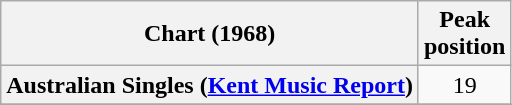<table class="wikitable sortable plainrowheaders" style="text-align:center">
<tr>
<th>Chart (1968)</th>
<th>Peak<br>position</th>
</tr>
<tr>
<th scope="row">Australian Singles (<a href='#'>Kent Music Report</a>)</th>
<td align="center">19</td>
</tr>
<tr>
</tr>
<tr>
</tr>
<tr>
</tr>
<tr>
</tr>
<tr>
</tr>
<tr>
</tr>
<tr>
</tr>
<tr>
</tr>
</table>
